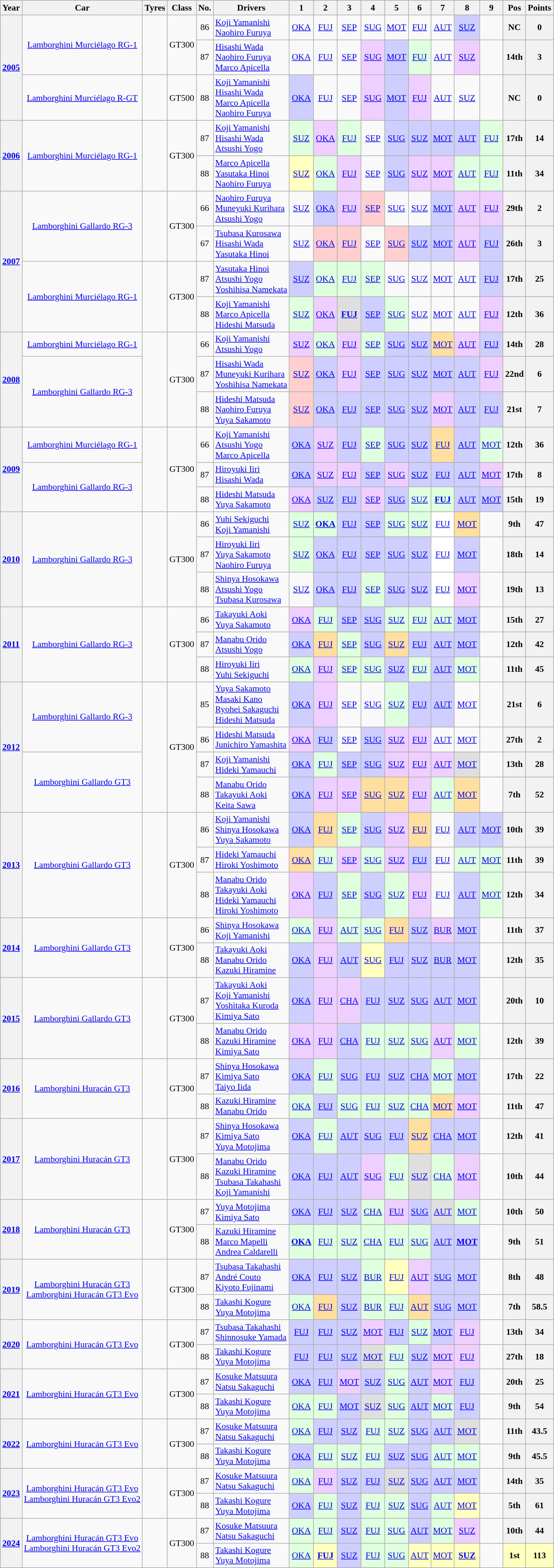<table class="wikitable" style="text-align:center; font-size:90%">
<tr>
<th>Year</th>
<th>Car</th>
<th>Tyres</th>
<th>Class</th>
<th>No.</th>
<th>Drivers</th>
<th>1</th>
<th>2</th>
<th>3</th>
<th>4</th>
<th>5</th>
<th>6</th>
<th>7</th>
<th>8</th>
<th>9</th>
<th>Pos</th>
<th>Points</th>
</tr>
<tr>
<th rowspan="3"><a href='#'>2005</a></th>
<td rowspan="2"><a href='#'>Lamborghini Murciélago RG-1</a></td>
<td rowspan="2"></td>
<td rowspan="2">GT300</td>
<td>86</td>
<td align="left"> <a href='#'>Koji Yamanishi</a><br> <a href='#'>Naohiro Furuya</a></td>
<td><a href='#'>OKA</a></td>
<td><a href='#'>FUJ</a></td>
<td><a href='#'>SEP</a></td>
<td><a href='#'>SUG</a></td>
<td><a href='#'>MOT</a></td>
<td><a href='#'>FUJ</a></td>
<td><a href='#'>AUT</a></td>
<td style="background:#cfcfff;"><a href='#'>SUZ</a><br></td>
<td></td>
<th>NC</th>
<th>0</th>
</tr>
<tr>
<td>87</td>
<td align="left"> <a href='#'>Hisashi Wada</a><br> <a href='#'>Naohiro Furuya</a><br> <a href='#'>Marco Apicella</a></td>
<td><a href='#'>OKA</a></td>
<td><a href='#'>FUJ</a></td>
<td><a href='#'>SEP</a></td>
<td style="background:#efcfff;"><a href='#'>SUG</a><br></td>
<td style="background:#cfcfff;"><a href='#'>MOT</a><br></td>
<td style="background:#dfffdf;"><a href='#'>FUJ</a><br></td>
<td><a href='#'>AUT</a></td>
<td style="background:#efcfff;"><a href='#'>SUZ</a><br></td>
<td></td>
<th>14th</th>
<th>3</th>
</tr>
<tr>
<td><a href='#'>Lamborghini Murciélago R-GT</a></td>
<td></td>
<td>GT500</td>
<td>88</td>
<td align="left"> <a href='#'>Koji Yamanishi</a><br> <a href='#'>Hisashi Wada</a><br> <a href='#'>Marco Apicella</a><br> <a href='#'>Naohiro Furuya</a></td>
<td style="background:#cfcfff;"><a href='#'>OKA</a><br></td>
<td><a href='#'>FUJ</a><br></td>
<td><a href='#'>SEP</a></td>
<td style="background:#efcfff;"><a href='#'>SUG</a><br></td>
<td style="background:#cfcfff;"><a href='#'>MOT</a><br></td>
<td style="background:#efcfff;"><a href='#'>FUJ</a><br></td>
<td><a href='#'>AUT</a></td>
<td><a href='#'>SUZ</a></td>
<td></td>
<th>NC</th>
<th>0</th>
</tr>
<tr>
<th rowspan="2"><a href='#'>2006</a></th>
<td rowspan="2"><a href='#'>Lamborghini Murciélago RG-1</a></td>
<td rowspan="2"></td>
<td rowspan="2">GT300</td>
<td>87</td>
<td align="left"> <a href='#'>Koji Yamanishi</a><br> <a href='#'>Hisashi Wada</a><br> <a href='#'>Atsushi Yogo</a></td>
<td style="background:#dfffdf;"><a href='#'>SUZ</a><br></td>
<td style="background:#efcfff;"><a href='#'>OKA</a><br></td>
<td style="background:#dfffdf;"><a href='#'>FUJ</a><br></td>
<td><a href='#'>SEP</a></td>
<td style="background:#cfcfff;"><a href='#'>SUG</a><br></td>
<td style="background:#cfcfff;"><a href='#'>SUZ</a><br></td>
<td style="background:#cfcfff;"><a href='#'>MOT</a><br></td>
<td style="background:#cfcfff;"><a href='#'>AUT</a><br></td>
<td style="background:#dfffdf;"><a href='#'>FUJ</a><br></td>
<th>17th</th>
<th>14</th>
</tr>
<tr>
<td>88</td>
<td align="left"> <a href='#'>Marco Apicella</a><br> <a href='#'>Yasutaka Hinoi</a><br> <a href='#'>Naohiro Furuya</a></td>
<td style="background:#ffffbf;"><a href='#'>SUZ</a><br></td>
<td style="background:#dfffdf;"><a href='#'>OKA</a><br></td>
<td style="background:#efcfff;"><a href='#'>FUJ</a><br></td>
<td><a href='#'>SEP</a></td>
<td style="background:#cfcfff;"><a href='#'>SUG</a><br></td>
<td style="background:#efcfff;"><a href='#'>SUZ</a><br></td>
<td style="background:#efcfff;"><a href='#'>MOT</a><br></td>
<td style="background:#dfffdf;"><a href='#'>AUT</a><br></td>
<td style="background:#dfffdf;"><a href='#'>FUJ</a><br></td>
<th>11th</th>
<th>34</th>
</tr>
<tr>
<th rowspan="4"><a href='#'>2007</a></th>
<td rowspan="2"><a href='#'>Lamborghini Gallardo RG-3</a></td>
<td rowspan="2"></td>
<td rowspan="2">GT300</td>
<td>66</td>
<td align="left"> <a href='#'>Naohiro Furuya</a><br> <a href='#'>Muneyuki Kurihara</a><br> <a href='#'>Atsushi Yogo</a></td>
<td><a href='#'>SUZ</a><br></td>
<td style="background:#cfcfff;"><a href='#'>OKA</a><br></td>
<td style="background:#efcfff;"><a href='#'>FUJ</a><br></td>
<td style="background:#ffcfcf;"><a href='#'>SEP</a><br></td>
<td><a href='#'>SUG</a><br></td>
<td><a href='#'>SUZ</a><br></td>
<td style="background:#cfcfff;"><a href='#'>MOT</a><br></td>
<td style="background:#efcfff;"><a href='#'>AUT</a><br></td>
<td style="background:#efcfff;"><a href='#'>FUJ</a><br></td>
<th>29th</th>
<th>2</th>
</tr>
<tr>
<td>67</td>
<td align="left"> <a href='#'>Tsubasa Kurosawa</a><br> <a href='#'>Hisashi Wada</a><br> <a href='#'>Yasutaka Hinoi</a></td>
<td><a href='#'>SUZ</a><br></td>
<td style="background:#ffcfcf;"><a href='#'>OKA</a><br></td>
<td style="background:#ffcfcf;"><a href='#'>FUJ</a><br></td>
<td><a href='#'>SEP</a><br></td>
<td style="background:#ffcfcf;"><a href='#'>SUG</a><br></td>
<td style="background:#cfcfff;"><a href='#'>SUZ</a><br></td>
<td style="background:#cfcfff;"><a href='#'>MOT</a><br></td>
<td style="background:#efcfff;"><a href='#'>AUT</a><br></td>
<td style="background:#cfcfff;"><a href='#'>FUJ</a><br></td>
<th>26th</th>
<th>3</th>
</tr>
<tr>
<td rowspan="2"><a href='#'>Lamborghini Murciélago RG-1</a></td>
<td rowspan="2"></td>
<td rowspan="2">GT300</td>
<td>87</td>
<td align="left"> <a href='#'>Yasutaka Hinoi</a><br> <a href='#'>Atsushi Yogo</a><br> <a href='#'>Yoshihisa Namekata</a></td>
<td style="background:#cfcfff;"><a href='#'>SUZ</a><br></td>
<td style="background:#dfffdf;"><a href='#'>OKA</a><br></td>
<td style="background:#dfffdf;"><a href='#'>FUJ</a><br></td>
<td style="background:#dfffdf;"><a href='#'>SEP</a><br></td>
<td><a href='#'>SUG</a><br></td>
<td><a href='#'>SUZ</a></td>
<td><a href='#'>MOT</a></td>
<td><a href='#'>AUT</a></td>
<td style="background:#cfcfff;"><a href='#'>FUJ</a><br></td>
<th>17th</th>
<th>25</th>
</tr>
<tr>
<td>88</td>
<td align="left"> <a href='#'>Koji Yamanishi</a><br> <a href='#'>Marco Apicella</a><br> <a href='#'>Hideshi Matsuda</a></td>
<td style="background:#dfffdf;"><a href='#'>SUZ</a><br></td>
<td style="background:#efcfff;"><a href='#'>OKA</a><br></td>
<td style="background:#dfdfdf;"><a href='#'><strong>FUJ</strong></a><br></td>
<td style="background:#cfcfff;"><a href='#'>SEP</a><br></td>
<td style="background:#dfffdf;"><a href='#'>SUG</a><br></td>
<td><a href='#'>SUZ</a></td>
<td><a href='#'>MOT</a></td>
<td><a href='#'>AUT</a></td>
<td style="background:#efcfff;"><a href='#'>FUJ</a><br></td>
<th>12th</th>
<th>36</th>
</tr>
<tr>
<th rowspan="3"><a href='#'>2008</a></th>
<td><a href='#'>Lamborghini Murciélago RG-1</a></td>
<td rowspan="3"></td>
<td rowspan="3">GT300</td>
<td>66</td>
<td align="left"> <a href='#'>Koji Yamanishi</a><br> <a href='#'>Atsushi Yogo</a></td>
<td style="background:#efcfff;"><a href='#'>SUZ</a><br></td>
<td style="background:#dfffdf;"><a href='#'>OKA</a><br></td>
<td style="background:#efcfff;"><a href='#'>FUJ</a><br></td>
<td style="background:#dfffdf;"><a href='#'>SEP</a><br></td>
<td style="background:#cfcfff;"><a href='#'>SUG</a><br></td>
<td style="background:#cfcfff;"><a href='#'>SUZ</a><br></td>
<td style="background:#ffdf9f;"><a href='#'>MOT</a><br></td>
<td style="background:#efcfff;"><a href='#'>AUT</a><br></td>
<td style="background:#cfcfff;"><a href='#'>FUJ</a><br></td>
<th>14th</th>
<th>28</th>
</tr>
<tr>
<td rowspan="2"><a href='#'>Lamborghini Gallardo RG-3</a></td>
<td>87</td>
<td align="left"> <a href='#'>Hisashi Wada</a><br> <a href='#'>Muneyuki Kurihara</a><br> <a href='#'>Yoshihisa Namekata</a></td>
<td style="background:#ffcfcf;"><a href='#'>SUZ</a><br></td>
<td style="background:#cfcfff;"><a href='#'>OKA</a><br></td>
<td style="background:#efcfff;"><a href='#'>FUJ</a><br></td>
<td style="background:#cfcfff;"><a href='#'>SEP</a><br></td>
<td style="background:#cfcfff;"><a href='#'>SUG</a><br></td>
<td style="background:#cfcfff;"><a href='#'>SUZ</a><br></td>
<td style="background:#cfcfff;"><a href='#'>MOT</a><br></td>
<td style="background:#cfcfff;"><a href='#'>AUT</a><br></td>
<td style="background:#efcfff;"><a href='#'>FUJ</a><br></td>
<th>22nd</th>
<th>6</th>
</tr>
<tr>
<td>88</td>
<td align="left"> <a href='#'>Hideshi Matsuda</a><br> <a href='#'>Naohiro Furuya</a><br> <a href='#'>Yuya Sakamoto</a></td>
<td style="background:#ffcfcf;"><a href='#'>SUZ</a><br></td>
<td style="background:#cfcfff;"><a href='#'>OKA</a><br></td>
<td style="background:#cfcfff;"><a href='#'>FUJ</a><br></td>
<td style="background:#cfcfff;"><a href='#'>SEP</a><br></td>
<td style="background:#cfcfff;"><a href='#'>SUG</a><br></td>
<td style="background:#cfcfff;"><a href='#'>SUZ</a><br></td>
<td style="background:#efcfff;"><a href='#'>MOT</a><br></td>
<td style="background:#cfcfff;"><a href='#'>AUT</a><br></td>
<td style="background:#cfcfff;"><a href='#'>FUJ</a><br></td>
<th>21st</th>
<th>7</th>
</tr>
<tr>
<th rowspan="3"><a href='#'>2009</a></th>
<td><a href='#'>Lamborghini Murciélago RG-1</a></td>
<td rowspan="3"></td>
<td rowspan="3">GT300</td>
<td>66</td>
<td align="left"> <a href='#'>Koji Yamanishi</a><br> <a href='#'>Atsushi Yogo</a><br> <a href='#'>Marco Apicella</a></td>
<td style="background:#cfcfff;"><a href='#'>OKA</a><br></td>
<td style="background:#efcfff;"><a href='#'>SUZ</a><br></td>
<td style="background:#cfcfff;"><a href='#'>FUJ</a><br></td>
<td style="background:#dfffdf;"><a href='#'>SEP</a><br></td>
<td style="background:#cfcfff;"><a href='#'>SUG</a><br></td>
<td style="background:#cfcfff;"><a href='#'>SUZ</a><br></td>
<td style="background:#ffdf9f;"><a href='#'>FUJ</a><br></td>
<td style="background:#cfcfff;"><a href='#'>AUT</a><br></td>
<td style="background:#dfffdf;"><a href='#'>MOT</a><br></td>
<th>12th</th>
<th>36</th>
</tr>
<tr>
<td rowspan="2"><a href='#'>Lamborghini Gallardo RG-3</a></td>
<td>87</td>
<td align="left"> <a href='#'>Hiroyuki Iiri</a><br> <a href='#'>Hisashi Wada</a></td>
<td style="background:#cfcfff;"><a href='#'>OKA</a><br></td>
<td style="background:#efcfff;"><a href='#'>SUZ</a><br></td>
<td style="background:#efcfff;"><a href='#'>FUJ</a><br></td>
<td style="background:#cfcfff;"><a href='#'>SEP</a><br></td>
<td style="background:#efcfff;"><a href='#'>SUG</a><br></td>
<td style="background:#cfcfff;"><a href='#'>SUZ</a><br></td>
<td style="background:#cfcfff;"><a href='#'>FUJ</a><br></td>
<td style="background:#cfcfff;"><a href='#'>AUT</a><br></td>
<td style="background:#efcfff;"><a href='#'>MOT</a><br></td>
<th>17th</th>
<th>8</th>
</tr>
<tr>
<td>88</td>
<td align="left"> <a href='#'>Hideshi Matsuda</a><br> <a href='#'>Yuya Sakamoto</a></td>
<td style="background:#efcfff;"><a href='#'>OKA</a><br></td>
<td style="background:#cfcfff;"><a href='#'>SUZ</a><br></td>
<td style="background:#cfcfff;"><a href='#'>FUJ</a><br></td>
<td style="background:#efcfff;"><a href='#'>SEP</a><br></td>
<td style="background:#cfcfff;"><a href='#'>SUG</a><br></td>
<td style="background:#dfffdf;"><a href='#'>SUZ</a><br></td>
<td style="background:#dfffdf;"><a href='#'><strong>FUJ</strong></a><br></td>
<td style="background:#cfcfff;"><a href='#'>AUT</a><br></td>
<td style="background:#cfcfff;"><a href='#'>MOT</a><br></td>
<th>15th</th>
<th>19</th>
</tr>
<tr>
<th rowspan="3"><a href='#'>2010</a></th>
<td rowspan="3"><a href='#'>Lamborghini Gallardo RG-3</a></td>
<td rowspan="3"></td>
<td rowspan="3">GT300</td>
<td>86</td>
<td align="left"> <a href='#'>Yuhi Sekiguchi</a><br> <a href='#'>Koji Yamanishi</a></td>
<td style="background:#dfffdf;"><a href='#'>SUZ</a><br></td>
<td style="background:#dfffdf;"><a href='#'><strong>OKA</strong></a><br></td>
<td style="background:#cfcfff;"><a href='#'>FUJ</a><br></td>
<td style="background:#cfcfff;"><a href='#'>SEP</a><br></td>
<td style="background:#dfffdf;"><a href='#'>SUG</a><br></td>
<td style="background:#dfffdf;"><a href='#'>SUZ</a><br></td>
<td style="background:#fff;"><a href='#'>FUJ</a><br></td>
<td style="background:#ffdf9f;"><a href='#'>MOT</a><br></td>
<td></td>
<th>9th</th>
<th>47</th>
</tr>
<tr>
<td>87</td>
<td align="left"> <a href='#'>Hiroyuki Iiri</a><br> <a href='#'>Yuya Sakamoto</a><br> <a href='#'>Naohiro Furuya</a></td>
<td style="background:#dfffdf;"><a href='#'>SUZ</a><br></td>
<td style="background:#cfcfff;"><a href='#'>OKA</a><br></td>
<td style="background:#cfcfff;"><a href='#'>FUJ</a><br></td>
<td style="background:#cfcfff;"><a href='#'>SEP</a><br></td>
<td style="background:#cfcfff;"><a href='#'>SUG</a><br></td>
<td style="background:#cfcfff;"><a href='#'>SUZ</a><br></td>
<td style="background:#fff;"><a href='#'>FUJ</a><br></td>
<td style="background:#cfcfff;"><a href='#'>MOT</a><br></td>
<td></td>
<th>18th</th>
<th>14</th>
</tr>
<tr>
<td>88</td>
<td align="left"> <a href='#'>Shinya Hosokawa</a><br> <a href='#'>Atsushi Yogo</a><br> <a href='#'>Tsubasa Kurosawa</a></td>
<td><a href='#'>SUZ</a><br></td>
<td style="background:#cfcfff;"><a href='#'>OKA</a><br></td>
<td style="background:#cfcfff;"><a href='#'>FUJ</a><br></td>
<td style="background:#dfffdf;"><a href='#'>SEP</a><br></td>
<td style="background:#cfcfff;"><a href='#'>SUG</a><br></td>
<td style="background:#cfcfff;"><a href='#'>SUZ</a><br></td>
<td style="background:#fff;"><a href='#'>FUJ</a><br></td>
<td style="background:#efcfff;"><a href='#'>MOT</a><br></td>
<td></td>
<th>19th</th>
<th>13</th>
</tr>
<tr>
<th rowspan="3"><a href='#'>2011</a></th>
<td rowspan="3"><a href='#'>Lamborghini Gallardo RG-3</a></td>
<td rowspan="3"></td>
<td rowspan="3">GT300</td>
<td>86</td>
<td align="left"> <a href='#'>Takayuki Aoki</a><br> <a href='#'>Yuya Sakamoto</a></td>
<td style="background:#efcfff;"><a href='#'>OKA</a><br></td>
<td style="background:#dfffdf;"><a href='#'>FUJ</a><br></td>
<td style="background:#cfcfff;"><a href='#'>SEP</a><br></td>
<td style="background:#cfcfff;"><a href='#'>SUG</a><br></td>
<td style="background:#dfffdf;"><a href='#'>SUZ</a><br></td>
<td style="background:#dfffdf;"><a href='#'>FUJ</a><br></td>
<td style="background:#dfffdf;"><a href='#'>AUT</a><br></td>
<td style="background:#cfcfff;"><a href='#'>MOT</a><br></td>
<td></td>
<th>15th</th>
<th>27</th>
</tr>
<tr>
<td>87</td>
<td align="left"> <a href='#'>Manabu Orido</a><br> <a href='#'>Atsushi Yogo</a></td>
<td style="background:#cfcfff;"><a href='#'>OKA</a><br></td>
<td style="background:#ffdf9f;"><a href='#'>FUJ</a><br></td>
<td style="background:#dfffdf;"><a href='#'>SEP</a><br></td>
<td style="background:#cfcfff;"><a href='#'>SUG</a><br></td>
<td style="background:#ffdf9f;"><a href='#'>SUZ</a><br></td>
<td style="background:#cfcfff;"><a href='#'>FUJ</a><br></td>
<td style="background:#cfcfff;"><a href='#'>AUT</a><br></td>
<td style="background:#cfcfff;"><a href='#'>MOT</a><br></td>
<td></td>
<th>12th</th>
<th>42</th>
</tr>
<tr>
<td>88</td>
<td align="left"> <a href='#'>Hiroyuki Iiri</a><br> <a href='#'>Yuhi Sekiguchi</a></td>
<td style="background:#dfffdf;"><a href='#'>OKA</a><br></td>
<td style="background:#efcfff;"><a href='#'>FUJ</a><br></td>
<td style="background:#dfffdf;"><a href='#'>SEP</a><br></td>
<td style="background:#dfffdf;"><a href='#'>SUG</a><br></td>
<td style="background:#cfcfff;"><a href='#'>SUZ</a><br></td>
<td style="background:#dfffdf;"><a href='#'>FUJ</a><br></td>
<td style="background:#cfcfff;"><a href='#'>AUT</a><br></td>
<td style="background:#dfffdf;"><a href='#'>MOT</a><br></td>
<td></td>
<th>11th</th>
<th>45</th>
</tr>
<tr>
<th rowspan="4"><a href='#'>2012</a></th>
<td rowspan="2"><a href='#'>Lamborghini Gallardo RG-3</a></td>
<td rowspan="4"></td>
<td rowspan="4">GT300</td>
<td>85</td>
<td align="left"> <a href='#'>Yuya Sakamoto</a><br> <a href='#'>Masaki Kano</a><br> <a href='#'>Ryohei Sakaguchi</a><br> <a href='#'>Hideshi Matsuda</a></td>
<td style="background:#cfcfff;"><a href='#'>OKA</a><br></td>
<td style="background:#efcfff;"><a href='#'>FUJ</a><br></td>
<td><a href='#'>SEP</a></td>
<td><a href='#'>SUG</a></td>
<td style="background:#dfffdf;"><a href='#'>SUZ</a><br></td>
<td style="background:#cfcfff;"><a href='#'>FUJ</a><br></td>
<td style="background:#cfcfff;"><a href='#'>AUT</a><br></td>
<td><a href='#'>MOT</a></td>
<td></td>
<th>21st</th>
<th>6</th>
</tr>
<tr>
<td>86</td>
<td align="left"> <a href='#'>Hideshi Matsuda</a><br> <a href='#'>Junichiro Yamashita</a></td>
<td style="background:#efcfff;"><a href='#'>OKA</a><br></td>
<td style="background:#cfcfff;"><a href='#'>FUJ</a><br></td>
<td><a href='#'>SEP</a><br></td>
<td style="background:#cfcfff;"><a href='#'>SUG</a><br></td>
<td style="background:#efcfff;"><a href='#'>SUZ</a><br></td>
<td style="background:#efcfff;"><a href='#'>FUJ</a><br></td>
<td><a href='#'>AUT</a></td>
<td><a href='#'>MOT</a></td>
<td></td>
<th>27th</th>
<th>2</th>
</tr>
<tr>
<td rowspan="2"><a href='#'>Lamborghini Gallardo GT3</a></td>
<td>87</td>
<td align="left"> <a href='#'>Koji Yamanishi</a><br> <a href='#'>Hideki Yamauchi</a></td>
<td style="background:#cfcfff;"><a href='#'>OKA</a><br></td>
<td style="background:#dfffdf;"><a href='#'>FUJ</a><br></td>
<td style="background:#cfcfff;"><a href='#'>SEP</a><br></td>
<td style="background:#cfcfff;"><a href='#'>SUG</a><br></td>
<td style="background:#efcfff;"><a href='#'>SUZ</a><br></td>
<td style="background:#efcfff;"><a href='#'>FUJ</a><br></td>
<td style="background:#efcfff;"><a href='#'>AUT</a><br></td>
<td style="background:#dfdfdf;"><a href='#'>MOT</a><br></td>
<td></td>
<th>13th</th>
<th>28</th>
</tr>
<tr>
<td>88</td>
<td align="left"> <a href='#'>Manabu Orido</a><br> <a href='#'>Takayuki Aoki</a><br> <a href='#'>Keita Sawa</a></td>
<td style="background:#cfcfff;"><a href='#'>OKA</a><br></td>
<td style="background:#efcfff;"><a href='#'>FUJ</a><br></td>
<td style="background:#efcfff;"><a href='#'>SEP</a><br></td>
<td style="background:#ffdf9f;"><a href='#'>SUG</a><br></td>
<td style="background:#ffdf9f;"><a href='#'>SUZ</a><br></td>
<td style="background:#efcfff;"><a href='#'>FUJ</a><br></td>
<td style="background:#dfffdf;"><a href='#'>AUT</a><br></td>
<td style="background:#ffdf9f;"><a href='#'>MOT</a><br></td>
<td></td>
<th>7th</th>
<th>52</th>
</tr>
<tr>
<th rowspan="3"><a href='#'>2013</a></th>
<td rowspan="3"><a href='#'>Lamborghini Gallardo GT3</a></td>
<td rowspan="3"></td>
<td rowspan="3">GT300</td>
<td>86</td>
<td align="left"> <a href='#'>Koji Yamanishi</a><br> <a href='#'>Shinya Hosokawa</a><br> <a href='#'>Yuya Sakamoto</a></td>
<td style="background:#cfcfff;"><a href='#'>OKA</a><br></td>
<td style="background:#ffdf9f;"><a href='#'>FUJ</a><br></td>
<td style="background:#dfffdf;"><a href='#'>SEP</a><br></td>
<td style="background:#cfcfff;"><a href='#'>SUG</a><br></td>
<td style="background:#efcfff;"><a href='#'>SUZ</a><br></td>
<td style="background:#ffdf9f;"><a href='#'>FUJ</a><br></td>
<td><a href='#'>FUJ</a></td>
<td style="background:#cfcfff;"><a href='#'>AUT</a><br></td>
<td style="background:#cfcfff;"><a href='#'>MOT</a><br></td>
<th>10th</th>
<th>39</th>
</tr>
<tr>
<td>87</td>
<td align="left"> <a href='#'>Hideki Yamauchi</a><br> <a href='#'>Hiroki Yoshimoto</a></td>
<td style="background:#ffdf9f;"><a href='#'>OKA</a><br></td>
<td style="background:#dfffdf;"><a href='#'>FUJ</a><br></td>
<td style="background:#efcfff;"><a href='#'>SEP</a><br></td>
<td style="background:#dfffdf;"><a href='#'>SUG</a><br></td>
<td style="background:#efcfff;"><a href='#'>SUZ</a><br></td>
<td style="background:#cfcfff;"><a href='#'>FUJ</a><br></td>
<td><a href='#'>FUJ</a></td>
<td style="background:#dfffdf;"><a href='#'>AUT</a><br></td>
<td style="background:#dfffdf;"><a href='#'>MOT</a><br></td>
<th>11th</th>
<th>39</th>
</tr>
<tr>
<td>88</td>
<td align="left"> <a href='#'>Manabu Orido</a><br> <a href='#'>Takayuki Aoki</a><br> <a href='#'>Hideki Yamauchi</a><br> <a href='#'>Hiroki Yoshimoto</a></td>
<td style="background:#efcfff;"><a href='#'>OKA</a><br></td>
<td style="background:#cfcfff;"><a href='#'>FUJ</a><br></td>
<td style="background:#dfffdf;"><a href='#'>SEP</a><br></td>
<td style="background:#cfcfff;"><a href='#'>SUG</a><br></td>
<td style="background:#dfffdf;"><a href='#'>SUZ</a><br></td>
<td style="background:#efcfff;"><a href='#'>FUJ</a><br></td>
<td><a href='#'>FUJ</a></td>
<td style="background:#cfcfff;"><a href='#'>AUT</a><br></td>
<td style="background:#dfffdf;"><a href='#'>MOT</a><br></td>
<th>12th</th>
<th>34</th>
</tr>
<tr>
<th rowspan="2"><a href='#'>2014</a></th>
<td rowspan="2"><a href='#'>Lamborghini Gallardo GT3</a></td>
<td rowspan="2"></td>
<td rowspan="2">GT300</td>
<td>86</td>
<td align="left"> <a href='#'>Shinya Hosokawa</a><br> <a href='#'>Koji Yamanishi</a></td>
<td style="background:#dfffdf;"><a href='#'>OKA</a><br></td>
<td style="background:#efcfff;"><a href='#'>FUJ</a><br></td>
<td style="background:#dfffdf;"><a href='#'>AUT</a><br></td>
<td style="background:#dfffdf;"><a href='#'>SUG</a><br></td>
<td style="background:#ffdf9f;"><a href='#'>FUJ</a><br></td>
<td style="background:#cfcfff;"><a href='#'>SUZ</a><br></td>
<td style="background:#efcfff;"><a href='#'>BUR</a><br></td>
<td style="background:#cfcfff;"><a href='#'>MOT</a><br></td>
<td></td>
<th>11th</th>
<th>37</th>
</tr>
<tr>
<td>88</td>
<td align="left"> <a href='#'>Takayuki Aoki</a><br> <a href='#'>Manabu Orido</a><br> <a href='#'>Kazuki Hiramine</a></td>
<td style="background:#cfcfff;"><a href='#'>OKA</a><br></td>
<td style="background:#efcfff;"><a href='#'>FUJ</a><br></td>
<td style="background:#cfcfff;"><a href='#'>AUT</a><br></td>
<td style="background:#ffffbf;"><a href='#'>SUG</a><br></td>
<td style="background:#cfcfff;"><a href='#'>FUJ</a><br></td>
<td style="background:#cfcfff;"><a href='#'>SUZ</a><br></td>
<td style="background:#cfcfff;"><a href='#'>BUR</a><br></td>
<td style="background:#cfcfff;"><a href='#'>MOT</a><br></td>
<td></td>
<th>12th</th>
<th>35</th>
</tr>
<tr>
<th rowspan="2"><a href='#'>2015</a></th>
<td rowspan="2"><a href='#'>Lamborghini Gallardo GT3</a></td>
<td rowspan="2"></td>
<td rowspan="2">GT300</td>
<td>87</td>
<td align="left"> <a href='#'>Takayuki Aoki</a><br> <a href='#'>Koji Yamanishi</a><br> <a href='#'>Yoshitaka Kuroda</a><br> <a href='#'>Kimiya Sato</a></td>
<td style="background:#cfcfff;"><a href='#'>OKA</a><br></td>
<td style="background:#efcfff;"><a href='#'>FUJ</a><br></td>
<td style="background:#efcfff;"><a href='#'>CHA</a><br></td>
<td style="background:#cfcfff;"><a href='#'>FUJ</a><br></td>
<td style="background:#cfcfff;"><a href='#'>SUZ</a><br></td>
<td style="background:#cfcfff;"><a href='#'>SUG</a><br></td>
<td style="background:#cfcfff;"><a href='#'>AUT</a><br></td>
<td style="background:#cfcfff;"><a href='#'>MOT</a><br></td>
<td></td>
<th>20th</th>
<th>10</th>
</tr>
<tr>
<td>88</td>
<td align="left"> <a href='#'>Manabu Orido</a><br> <a href='#'>Kazuki Hiramine</a><br> <a href='#'>Kimiya Sato</a></td>
<td style="background:#efcfff;"><a href='#'>OKA</a><br></td>
<td style="background:#efcfff;"><a href='#'>FUJ</a><br></td>
<td style="background:#cfcfff;"><a href='#'>CHA</a><br></td>
<td style="background:#dfffdf;"><a href='#'>FUJ</a><br></td>
<td style="background:#dfffdf;"><a href='#'>SUZ</a><br></td>
<td style="background:#dfffdf;"><a href='#'>SUG</a><br></td>
<td style="background:#efcfff;"><a href='#'>AUT</a><br></td>
<td style="background:#dfffdf;"><a href='#'>MOT</a><br></td>
<td></td>
<th>12th</th>
<th>39</th>
</tr>
<tr>
<th rowspan="2"><a href='#'>2016</a></th>
<td rowspan="2"><a href='#'>Lamborghini Huracán GT3</a></td>
<td rowspan="2"></td>
<td rowspan="2">GT300</td>
<td>87</td>
<td align="left"> <a href='#'>Shinya Hosokawa</a><br> <a href='#'>Kimiya Sato</a><br> <a href='#'>Taiyo Iida</a></td>
<td style="background:#cfcfff;"><a href='#'>OKA</a><br></td>
<td style="background:#dfffdf;"><a href='#'>FUJ</a><br></td>
<td style="background:#cfcfff;"><a href='#'>SUG</a><br></td>
<td style="background:#cfcfff;"><a href='#'>FUJ</a><br></td>
<td style="background:#cfcfff;"><a href='#'>SUZ</a><br></td>
<td style="background:#cfcfff;"><a href='#'>CHA</a><br></td>
<td style="background:#dfffdf;"><a href='#'>MOT</a><br></td>
<td style="background:#cfcfff;"><a href='#'>MOT</a><br></td>
<td></td>
<th>17th</th>
<th>22</th>
</tr>
<tr>
<td>88</td>
<td align="left"> <a href='#'>Kazuki Hiramine</a><br> <a href='#'>Manabu Orido</a></td>
<td style="background:#dfffdf;"><a href='#'>OKA</a><br></td>
<td style="background:#cfcfff;"><a href='#'>FUJ</a><br></td>
<td style="background:#dfffdf;"><a href='#'>SUG</a><br></td>
<td style="background:#dfffdf;"><a href='#'>FUJ</a><br></td>
<td style="background:#dfffdf;"><a href='#'>SUZ</a><br></td>
<td style="background:#dfffdf;"><a href='#'>CHA</a><br></td>
<td style="background:#ffdf9f;"><a href='#'>MOT</a><br></td>
<td style="background:#efcfff;"><a href='#'>MOT</a><br></td>
<td></td>
<th>11th</th>
<th>47</th>
</tr>
<tr>
<th rowspan="2"><a href='#'>2017</a></th>
<td rowspan="2"><a href='#'>Lamborghini Huracán GT3</a></td>
<td rowspan="2"></td>
<td rowspan="2">GT300</td>
<td>87</td>
<td align="left"> <a href='#'>Shinya Hosokawa</a><br> <a href='#'>Kimiya Sato</a><br> <a href='#'>Yuya Motojima</a></td>
<td style="background:#cfcfff;"><a href='#'>OKA</a><br></td>
<td style="background:#dfffdf;"><a href='#'>FUJ</a><br></td>
<td style="background:#cfcfff;"><a href='#'>AUT</a><br></td>
<td style="background:#cfcfff;"><a href='#'>SUG</a><br></td>
<td style="background:#cfcfff;"><a href='#'>FUJ</a><br></td>
<td style="background:#ffdf9f;"><a href='#'>SUZ</a><br></td>
<td style="background:#cfcfff;"><a href='#'>CHA</a><br></td>
<td style="background:#cfcfff;"><a href='#'>MOT</a><br></td>
<td></td>
<th>12th</th>
<th>41</th>
</tr>
<tr>
<td>88</td>
<td align="left"> <a href='#'>Manabu Orido</a><br> <a href='#'>Kazuki Hiramine</a><br> <a href='#'>Tsubasa Takahashi</a><br> <a href='#'>Koji Yamanishi</a></td>
<td style="background:#cfcfff;"><a href='#'>OKA</a><br></td>
<td style="background:#cfcfff;"><a href='#'>FUJ</a><br></td>
<td style="background:#cfcfff;"><a href='#'>AUT</a><br></td>
<td style="background:#efcfff;"><a href='#'>SUG</a><br></td>
<td style="background:#dfffdf;"><a href='#'>FUJ</a><br></td>
<td style="background:#dfdfdf;"><a href='#'>SUZ</a><br></td>
<td style="background:#dfffdf;"><a href='#'>CHA</a><br></td>
<td style="background:#efcfff;"><a href='#'>MOT</a><br></td>
<td></td>
<th>10th</th>
<th>44</th>
</tr>
<tr>
<th rowspan="2"><a href='#'>2018</a></th>
<td rowspan="2"><a href='#'>Lamborghini Huracán GT3</a></td>
<td rowspan="2"></td>
<td rowspan="2">GT300</td>
<td>87</td>
<td align="left"> <a href='#'>Yuya Motojima</a><br> <a href='#'>Kimiya Sato</a></td>
<td style="background:#cfcfff;"><a href='#'>OKA</a><br></td>
<td style="background:#cfcfff;"><a href='#'>FUJ</a><br></td>
<td style="background:#cfcfff;"><a href='#'>SUZ</a><br></td>
<td style="background:#dfffdf;"><a href='#'>CHA</a><br></td>
<td style="background:#efcfff;"><a href='#'>FUJ</a><br></td>
<td style="background:#cfcfff;"><a href='#'>SUG</a><br></td>
<td style="background:#dfdfdf;"><a href='#'>AUT</a><br></td>
<td style="background:#dfffdf;"><a href='#'>MOT</a><br></td>
<td></td>
<th>10th</th>
<th>50</th>
</tr>
<tr>
<td>88</td>
<td align="left"> <a href='#'>Kazuki Hiramine</a><br> <a href='#'>Marco Mapelli</a><br> <a href='#'>Andrea Caldarelli</a></td>
<td style="background:#dfffdf;"><a href='#'><strong>OKA</strong></a><br></td>
<td style="background:#dfffdf;"><a href='#'>FUJ</a><br></td>
<td style="background:#dfffdf;"><a href='#'>SUZ</a><br></td>
<td style="background:#dfffdf;"><a href='#'>CHA</a><br></td>
<td style="background:#dfffdf;"><a href='#'>FUJ</a><br></td>
<td style="background:#dfffdf;"><a href='#'>SUG</a><br></td>
<td style="background:#cfcfff;"><a href='#'>AUT</a><br></td>
<td style="background:#cfcfff;"><a href='#'><strong>MOT</strong></a><br></td>
<td></td>
<th>9th</th>
<th>51</th>
</tr>
<tr>
<th rowspan="2"><a href='#'>2019</a></th>
<td rowspan="2"><a href='#'>Lamborghini Huracán GT3</a><br><a href='#'>Lamborghini Huracán GT3 Evo</a></td>
<td rowspan="2"></td>
<td rowspan="2">GT300</td>
<td>87</td>
<td align="left"> <a href='#'>Tsubasa Takahashi</a><br> <a href='#'>André Couto</a><br> <a href='#'>Kiyoto Fujinami</a></td>
<td style="background:#cfcfff;"><a href='#'>OKA</a><br></td>
<td style="background:#cfcfff;"><a href='#'>FUJ</a><br></td>
<td style="background:#cfcfff;"><a href='#'>SUZ</a><br></td>
<td style="background:#dfffdf;"><a href='#'>BUR</a><br></td>
<td style="background:#ffffbf;"><a href='#'>FUJ</a><br></td>
<td style="background:#efcfff;"><a href='#'>AUT</a><br></td>
<td style="background:#cfcfff;"><a href='#'>SUG</a><br></td>
<td style="background:#cfcfff;"><a href='#'>MOT</a><br></td>
<td></td>
<th>8th</th>
<th>48</th>
</tr>
<tr>
<td>88</td>
<td align="left"> <a href='#'>Takashi Kogure</a><br> <a href='#'>Yuya Motojima</a></td>
<td style="background:#dfffdf;"><a href='#'>OKA</a><br></td>
<td style="background:#ffdf9f;"><a href='#'>FUJ</a><br></td>
<td style="background:#cfcfff;"><a href='#'>SUZ</a><br></td>
<td style="background:#dfffdf;"><a href='#'>BUR</a><br></td>
<td style="background:#dfffdf;"><a href='#'>FUJ</a><br></td>
<td style="background:#ffdf9f;"><a href='#'>AUT</a><br></td>
<td style="background:#cfcfff;"><a href='#'>SUG</a><br></td>
<td style="background:#cfcfff;"><a href='#'>MOT</a><br></td>
<td></td>
<th>7th</th>
<th>58.5</th>
</tr>
<tr>
<th rowspan="2"><a href='#'>2020</a></th>
<td rowspan="2"><a href='#'>Lamborghini Huracán GT3 Evo</a></td>
<td rowspan="2"></td>
<td rowspan="2">GT300</td>
<td>87</td>
<td align="left"> <a href='#'>Tsubasa Takahashi</a><br> <a href='#'>Shinnosuke Yamada</a></td>
<td style="background:#cfcfff;"><a href='#'>FUJ</a><br></td>
<td style="background:#cfcfff;"><a href='#'>FUJ</a><br></td>
<td style="background:#cfcfff;"><a href='#'>SUZ</a><br></td>
<td style="background:#efcfff;"><a href='#'>MOT</a><br></td>
<td style="background:#cfcfff;"><a href='#'>FUJ</a><br></td>
<td style="background:#dfffdf;"><a href='#'>SUZ</a><br></td>
<td style="background:#cfcfff;"><a href='#'>MOT</a><br></td>
<td style="background:#efcfff;"><a href='#'>FUJ</a><br></td>
<td></td>
<th>13th</th>
<th>34</th>
</tr>
<tr>
<td>88</td>
<td align="left"> <a href='#'>Takashi Kogure</a><br> <a href='#'>Yuya Motojima</a></td>
<td style="background:#cfcfff;"><a href='#'>FUJ</a><br></td>
<td style="background:#cfcfff;"><a href='#'>FUJ</a><br></td>
<td style="background:#cfcfff;"><a href='#'>SUZ</a><br></td>
<td style="background:#dfdfdf;"><a href='#'>MOT</a><br></td>
<td style="background:#dfffdf;"><a href='#'>FUJ</a><br></td>
<td style="background:#cfcfff;"><a href='#'>SUZ</a><br></td>
<td style="background:#efcfff;"><a href='#'>MOT</a><br></td>
<td style="background:#efcfff;"><a href='#'>FUJ</a><br></td>
<td></td>
<th>27th</th>
<th>18</th>
</tr>
<tr>
<th rowspan="2"><a href='#'>2021</a></th>
<td rowspan="2"><a href='#'>Lamborghini Huracán GT3 Evo</a></td>
<td rowspan="2"></td>
<td rowspan="2">GT300</td>
<td>87</td>
<td align="left"> <a href='#'>Kosuke Matsuura</a><br> <a href='#'>Natsu Sakaguchi</a></td>
<td style="background:#cfcfff;"><a href='#'>OKA</a><br></td>
<td style="background:#cfcfff;"><a href='#'>FUJ</a><br></td>
<td style="background:#efcfff;"><a href='#'>MOT</a><br></td>
<td style="background:#cfcfff;"><a href='#'>SUZ</a><br></td>
<td style="background:#dfffdf;"><a href='#'>SUG</a><br></td>
<td style="background:#cfcfff;"><a href='#'>AUT</a><br></td>
<td style="background:#efcfff;"><a href='#'>MOT</a><br></td>
<td style="background:#cfcfff;"><a href='#'>FUJ</a><br></td>
<td></td>
<th>20th</th>
<th>25</th>
</tr>
<tr>
<td>88</td>
<td align="left"> <a href='#'>Takashi Kogure</a><br> <a href='#'>Yuya Motojima</a></td>
<td style="background:#dfffdf;"><a href='#'>OKA</a><br></td>
<td style="background:#dfffdf;"><a href='#'>FUJ</a><br></td>
<td style="background:#cfcfff;"><a href='#'>MOT</a><br></td>
<td style="background:#dfdfdf;"><a href='#'>SUZ</a><br></td>
<td style="background:#dfffdf;"><a href='#'>SUG</a><br></td>
<td style="background:#cfcfff;"><a href='#'>AUT</a><br></td>
<td style="background:#dfffdf;"><a href='#'>MOT</a><br></td>
<td style="background:#cfcfff;"><a href='#'>FUJ</a><br></td>
<td></td>
<th>9th</th>
<th>54</th>
</tr>
<tr>
<th rowspan="2"><a href='#'>2022</a></th>
<td rowspan="2"><a href='#'>Lamborghini Huracán GT3 Evo</a></td>
<td rowspan="2"></td>
<td rowspan="2">GT300</td>
<td>87</td>
<td align="left"> <a href='#'>Kosuke Matsuura</a><br> <a href='#'>Natsu Sakaguchi</a></td>
<td style="background:#dfffdf;"><a href='#'>OKA</a><br></td>
<td style="background:#cfcfff;"><a href='#'>FUJ</a><br></td>
<td style="background:#cfcfff;"><a href='#'>SUZ</a><br></td>
<td style="background:#dfffdf;"><a href='#'>FUJ</a><br></td>
<td style="background:#dfffdf;"><a href='#'>SUZ</a><br></td>
<td style="background:#cfcfff;"><a href='#'>SUG</a><br></td>
<td style="background:#cfcfff;"><a href='#'>AUT</a><br></td>
<td style="background:#dfdfdf;"><a href='#'>MOT</a><br></td>
<td></td>
<th>11th</th>
<th>43.5</th>
</tr>
<tr>
<td>88</td>
<td align="left"> <a href='#'>Takashi Kogure</a><br> <a href='#'>Yuya Motojima</a></td>
<td style="background:#cfcfff;"><a href='#'>OKA</a><br></td>
<td style="background:#dfffdf;"><a href='#'>FUJ</a><br></td>
<td style="background:#dfffdf;"><a href='#'>SUZ</a><br></td>
<td style="background:#dfffdf;"><a href='#'>FUJ</a><br></td>
<td style="background:#cfcfff;"><a href='#'>SUZ</a><br></td>
<td style="background:#cfcfff;"><a href='#'>SUG</a><br></td>
<td style="background:#dfffdf;"><a href='#'>AUT</a><br></td>
<td style="background:#dfffdf;"><a href='#'>MOT</a><br></td>
<td></td>
<th>9th</th>
<th>45.5</th>
</tr>
<tr>
<th rowspan="2"><a href='#'>2023</a></th>
<td rowspan="2"><a href='#'>Lamborghini Huracán GT3 Evo</a><br><a href='#'>Lamborghini Huracán GT3 Evo2</a></td>
<td rowspan="2"></td>
<td rowspan="2">GT300</td>
<td>87</td>
<td align="left"> <a href='#'>Kosuke Matsuura</a><br> <a href='#'>Natsu Sakaguchi</a></td>
<td style="background:#dfffdf;"><a href='#'>OKA</a><br></td>
<td style="background:#efcfff;"><a href='#'>FUJ</a><br></td>
<td style="background:#cfcfff;"><a href='#'>SUZ</a><br></td>
<td style="background:#cfcfff;"><a href='#'>FUJ</a><br></td>
<td style="background:#dfdfdf;"><a href='#'>SUZ</a><br></td>
<td style="background:#cfcfff;"><a href='#'>SUG</a><br></td>
<td style="background:#cfcfff;"><a href='#'>AUT</a><br></td>
<td style="background:#cfcfff;"><a href='#'>MOT</a><br></td>
<td></td>
<th>14th</th>
<th>35</th>
</tr>
<tr>
<td>88</td>
<td align="left"> <a href='#'>Takashi Kogure</a><br> <a href='#'>Yuya Motojima</a></td>
<td style="background:#cfcfff;"><a href='#'>OKA</a><br></td>
<td style="background:#dfffdf;"><a href='#'>FUJ</a><br></td>
<td style="background:#cfcfff;"><a href='#'>SUZ</a><br></td>
<td style="background:#dfffdf;"><a href='#'>FUJ</a><br></td>
<td style="background:#dfffdf;"><a href='#'>SUZ</a><br></td>
<td style="background:#cfcfff;"><a href='#'>SUG</a><br></td>
<td style="background:#dfffdf;"><a href='#'>AUT</a><br></td>
<td style="background:#ffffbf;"><a href='#'>MOT</a><br></td>
<td></td>
<th>5th</th>
<th>61</th>
</tr>
<tr>
<th rowspan="2"><a href='#'>2024</a></th>
<td rowspan="2"><a href='#'>Lamborghini Huracán GT3 Evo</a><br><a href='#'>Lamborghini Huracán GT3 Evo2</a></td>
<td rowspan="2"></td>
<td rowspan="2">GT300</td>
<td>87</td>
<td align="left"> <a href='#'>Kosuke Matsuura</a><br> <a href='#'>Natsu Sakaguchi</a></td>
<td style="background:#dfffdf;"><a href='#'>OKA</a><br></td>
<td style="background:#dfffdf;"><a href='#'>FUJ</a><br></td>
<td style="background:#cfcfff;"><a href='#'>SUZ</a><br></td>
<td style="background:#dfffdf;"><a href='#'>FUJ</a><br></td>
<td style="background:#dfffdf;"><a href='#'>SUG</a><br></td>
<td style="background:#cfcfff;"><a href='#'>AUT</a><br></td>
<td style="background:#dfffdf;"><a href='#'>MOT</a><br></td>
<td style="background:#efcfff;"><a href='#'>SUZ</a><br></td>
<td></td>
<th>10th</th>
<th>44</th>
</tr>
<tr>
<td>88</td>
<td align="left"> <a href='#'>Takashi Kogure</a><br> <a href='#'>Yuya Motojima</a></td>
<td style="background:#dfffdf;"><a href='#'>OKA</a><br></td>
<td style="background:#ffffbf;"><a href='#'><strong>FUJ</strong></a><br></td>
<td style="background:#cfcfff;"><a href='#'>SUZ</a><br></td>
<td style="background:#dfffdf;"><a href='#'>FUJ</a><br></td>
<td style="background:#dfffdf;"><a href='#'>SUG</a><br></td>
<td style="background:#ffffbf;"><a href='#'>AUT</a><br></td>
<td style="background:#ffffbf;"><a href='#'>MOT</a><br></td>
<td style="background:#ffffbf;"><a href='#'><strong>SUZ</strong></a><br></td>
<td></td>
<th style="background:#ffffbf;">1st</th>
<th style="background:#ffffbf;">113</th>
</tr>
</table>
